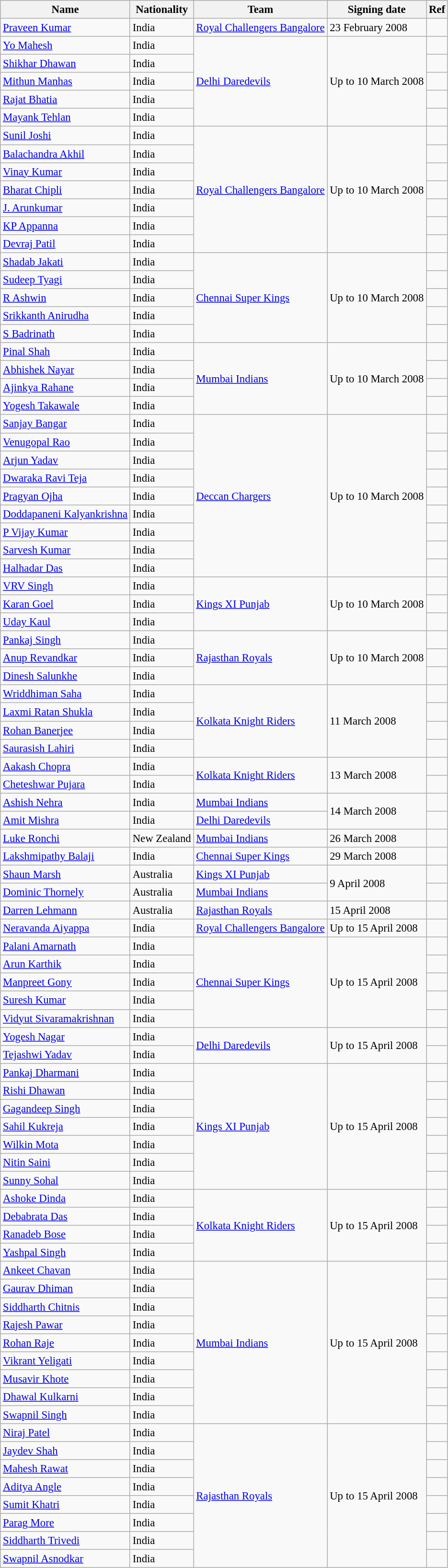<table class="wikitable collapsible sortable" style="font-size:95%">
<tr>
<th scope="col">Name</th>
<th scope="col">Nationality</th>
<th scope="col">Team</th>
<th scope="col">Signing date</th>
<th scope="col">Ref</th>
</tr>
<tr>
<td><a href='#'>Praveen Kumar</a></td>
<td> India</td>
<td><a href='#'>Royal Challengers Bangalore</a></td>
<td>23 February 2008</td>
<td></td>
</tr>
<tr>
<td><a href='#'>Yo Mahesh</a></td>
<td> India</td>
<td rowspan="5"><a href='#'>Delhi Daredevils</a></td>
<td rowspan="5">Up to 10 March 2008</td>
<td></td>
</tr>
<tr>
<td><a href='#'>Shikhar Dhawan</a></td>
<td> India</td>
<td></td>
</tr>
<tr>
<td><a href='#'>Mithun Manhas</a></td>
<td> India</td>
<td></td>
</tr>
<tr>
<td><a href='#'>Rajat Bhatia</a></td>
<td> India</td>
<td></td>
</tr>
<tr>
<td><a href='#'>Mayank Tehlan</a></td>
<td> India</td>
<td></td>
</tr>
<tr>
<td><a href='#'>Sunil Joshi</a></td>
<td> India</td>
<td rowspan="7"><a href='#'>Royal Challengers Bangalore</a></td>
<td rowspan="7">Up to 10 March 2008</td>
<td></td>
</tr>
<tr>
<td><a href='#'>Balachandra Akhil</a></td>
<td> India</td>
<td></td>
</tr>
<tr>
<td><a href='#'>Vinay Kumar</a></td>
<td> India</td>
<td></td>
</tr>
<tr>
<td><a href='#'>Bharat Chipli</a></td>
<td> India</td>
<td></td>
</tr>
<tr>
<td><a href='#'>J. Arunkumar</a></td>
<td> India</td>
<td></td>
</tr>
<tr>
<td><a href='#'>KP Appanna</a></td>
<td> India</td>
<td></td>
</tr>
<tr>
<td><a href='#'>Devraj Patil</a></td>
<td> India</td>
<td></td>
</tr>
<tr>
<td><a href='#'>Shadab Jakati</a></td>
<td> India</td>
<td rowspan="5"><a href='#'>Chennai Super Kings</a></td>
<td rowspan="5">Up to 10 March 2008</td>
<td></td>
</tr>
<tr>
<td><a href='#'>Sudeep Tyagi</a></td>
<td> India</td>
<td></td>
</tr>
<tr>
<td><a href='#'>R Ashwin</a></td>
<td> India</td>
<td></td>
</tr>
<tr>
<td><a href='#'>Srikkanth Anirudha</a></td>
<td> India</td>
<td></td>
</tr>
<tr>
<td><a href='#'>S Badrinath</a></td>
<td> India</td>
<td></td>
</tr>
<tr>
<td><a href='#'>Pinal Shah</a></td>
<td> India</td>
<td rowspan="4"><a href='#'>Mumbai Indians</a></td>
<td rowspan="4">Up to 10 March 2008</td>
<td></td>
</tr>
<tr>
<td><a href='#'>Abhishek Nayar</a></td>
<td> India</td>
<td></td>
</tr>
<tr>
<td><a href='#'>Ajinkya Rahane</a></td>
<td> India</td>
<td></td>
</tr>
<tr>
<td><a href='#'>Yogesh Takawale</a></td>
<td> India</td>
<td></td>
</tr>
<tr>
<td><a href='#'>Sanjay Bangar</a></td>
<td> India</td>
<td rowspan="9"><a href='#'>Deccan Chargers</a></td>
<td rowspan="9">Up to 10 March 2008</td>
<td></td>
</tr>
<tr>
<td><a href='#'>Venugopal Rao</a></td>
<td> India</td>
<td></td>
</tr>
<tr>
<td><a href='#'>Arjun Yadav</a></td>
<td> India</td>
<td></td>
</tr>
<tr>
<td><a href='#'>Dwaraka Ravi Teja</a></td>
<td> India</td>
<td></td>
</tr>
<tr>
<td><a href='#'>Pragyan Ojha</a></td>
<td> India</td>
<td></td>
</tr>
<tr>
<td><a href='#'>Doddapaneni Kalyankrishna</a></td>
<td> India</td>
<td></td>
</tr>
<tr>
<td><a href='#'>P Vijay Kumar</a></td>
<td> India</td>
<td></td>
</tr>
<tr>
<td><a href='#'>Sarvesh Kumar</a></td>
<td> India</td>
<td></td>
</tr>
<tr>
<td><a href='#'>Halhadar Das</a></td>
<td> India</td>
<td></td>
</tr>
<tr>
<td><a href='#'>VRV Singh</a></td>
<td> India</td>
<td rowspan="3"><a href='#'>Kings XI Punjab</a></td>
<td rowspan="3">Up to 10 March 2008</td>
<td></td>
</tr>
<tr>
<td><a href='#'>Karan Goel</a></td>
<td> India</td>
<td></td>
</tr>
<tr>
<td><a href='#'>Uday Kaul</a></td>
<td> India</td>
<td></td>
</tr>
<tr>
<td><a href='#'>Pankaj Singh</a></td>
<td> India</td>
<td rowspan="3"><a href='#'>Rajasthan Royals</a></td>
<td rowspan="3">Up to 10 March 2008</td>
<td></td>
</tr>
<tr>
<td><a href='#'>Anup Revandkar</a></td>
<td> India</td>
<td></td>
</tr>
<tr>
<td><a href='#'>Dinesh Salunkhe</a></td>
<td> India</td>
<td></td>
</tr>
<tr>
<td><a href='#'>Wriddhiman Saha</a></td>
<td> India</td>
<td rowspan="4"><a href='#'>Kolkata Knight Riders</a></td>
<td rowspan="4">11 March 2008</td>
<td></td>
</tr>
<tr>
<td><a href='#'>Laxmi Ratan Shukla</a></td>
<td> India</td>
<td></td>
</tr>
<tr>
<td><a href='#'>Rohan Banerjee</a></td>
<td> India</td>
<td></td>
</tr>
<tr>
<td><a href='#'>Saurasish Lahiri</a></td>
<td> India</td>
<td></td>
</tr>
<tr>
<td><a href='#'>Aakash Chopra</a></td>
<td> India</td>
<td rowspan="2"><a href='#'>Kolkata Knight Riders</a></td>
<td rowspan="2">13 March 2008</td>
<td></td>
</tr>
<tr>
<td><a href='#'>Cheteshwar Pujara</a></td>
<td> India</td>
<td></td>
</tr>
<tr>
<td><a href='#'>Ashish Nehra</a></td>
<td> India</td>
<td><a href='#'>Mumbai Indians</a></td>
<td rowspan="2">14 March 2008</td>
<td></td>
</tr>
<tr>
<td><a href='#'>Amit Mishra</a></td>
<td> India</td>
<td><a href='#'>Delhi Daredevils</a></td>
<td></td>
</tr>
<tr>
<td><a href='#'>Luke Ronchi</a></td>
<td> New Zealand</td>
<td><a href='#'>Mumbai Indians</a></td>
<td>26 March 2008</td>
<td></td>
</tr>
<tr>
<td><a href='#'>Lakshmipathy Balaji</a></td>
<td> India</td>
<td><a href='#'>Chennai Super Kings</a></td>
<td>29 March 2008</td>
<td></td>
</tr>
<tr>
<td><a href='#'>Shaun Marsh</a></td>
<td> Australia</td>
<td><a href='#'>Kings XI Punjab</a></td>
<td rowspan="2">9 April 2008</td>
<td></td>
</tr>
<tr>
<td><a href='#'>Dominic Thornely</a></td>
<td> Australia</td>
<td><a href='#'>Mumbai Indians</a></td>
<td></td>
</tr>
<tr>
<td><a href='#'>Darren Lehmann</a></td>
<td> Australia</td>
<td><a href='#'>Rajasthan Royals</a></td>
<td>15 April 2008</td>
<td></td>
</tr>
<tr>
<td><a href='#'>Neravanda Aiyappa</a></td>
<td> India</td>
<td><a href='#'>Royal Challengers Bangalore</a></td>
<td>Up to 15 April 2008</td>
<td></td>
</tr>
<tr>
<td><a href='#'>Palani Amarnath</a></td>
<td> India</td>
<td rowspan="5"><a href='#'>Chennai Super Kings</a></td>
<td rowspan="5">Up to 15 April 2008</td>
<td></td>
</tr>
<tr>
<td><a href='#'>Arun Karthik</a></td>
<td> India</td>
<td></td>
</tr>
<tr>
<td><a href='#'>Manpreet Gony</a></td>
<td> India</td>
<td></td>
</tr>
<tr>
<td><a href='#'>Suresh Kumar</a></td>
<td> India</td>
<td></td>
</tr>
<tr>
<td><a href='#'>Vidyut Sivaramakrishnan</a></td>
<td> India</td>
<td></td>
</tr>
<tr>
<td><a href='#'>Yogesh Nagar</a></td>
<td> India</td>
<td rowspan="2"><a href='#'>Delhi Daredevils</a></td>
<td rowspan="2">Up to 15 April 2008</td>
<td></td>
</tr>
<tr>
<td><a href='#'>Tejashwi Yadav</a></td>
<td> India</td>
<td></td>
</tr>
<tr>
<td><a href='#'>Pankaj Dharmani</a></td>
<td> India</td>
<td rowspan="7"><a href='#'>Kings XI Punjab</a></td>
<td rowspan="7">Up to 15 April 2008</td>
<td></td>
</tr>
<tr>
<td><a href='#'>Rishi Dhawan</a></td>
<td> India</td>
<td></td>
</tr>
<tr>
<td><a href='#'>Gagandeep Singh</a></td>
<td> India</td>
<td></td>
</tr>
<tr>
<td><a href='#'>Sahil Kukreja</a></td>
<td> India</td>
<td></td>
</tr>
<tr>
<td><a href='#'>Wilkin Mota</a></td>
<td> India</td>
<td></td>
</tr>
<tr>
<td><a href='#'>Nitin Saini</a></td>
<td> India</td>
<td></td>
</tr>
<tr>
<td><a href='#'>Sunny Sohal</a></td>
<td> India</td>
<td></td>
</tr>
<tr>
<td><a href='#'>Ashoke Dinda</a></td>
<td> India</td>
<td rowspan="4"><a href='#'>Kolkata Knight Riders</a></td>
<td rowspan="4">Up to 15 April 2008</td>
<td></td>
</tr>
<tr>
<td><a href='#'>Debabrata Das</a></td>
<td> India</td>
<td></td>
</tr>
<tr>
<td><a href='#'>Ranadeb Bose</a></td>
<td> India</td>
<td></td>
</tr>
<tr>
<td><a href='#'>Yashpal Singh</a></td>
<td> India</td>
<td></td>
</tr>
<tr>
<td><a href='#'>Ankeet Chavan</a></td>
<td> India</td>
<td rowspan="9"><a href='#'>Mumbai Indians</a></td>
<td rowspan="9">Up to 15 April 2008</td>
<td></td>
</tr>
<tr>
<td><a href='#'>Gaurav Dhiman</a></td>
<td> India</td>
<td></td>
</tr>
<tr>
<td><a href='#'>Siddharth Chitnis</a></td>
<td> India</td>
<td></td>
</tr>
<tr>
<td><a href='#'>Rajesh Pawar</a></td>
<td> India</td>
<td></td>
</tr>
<tr>
<td><a href='#'>Rohan Raje</a></td>
<td> India</td>
<td></td>
</tr>
<tr>
<td><a href='#'>Vikrant Yeligati</a></td>
<td> India</td>
<td></td>
</tr>
<tr>
<td><a href='#'>Musavir Khote</a></td>
<td> India</td>
<td></td>
</tr>
<tr>
<td><a href='#'>Dhawal Kulkarni</a></td>
<td> India</td>
<td></td>
</tr>
<tr>
<td><a href='#'>Swapnil Singh</a></td>
<td> India</td>
<td></td>
</tr>
<tr>
<td><a href='#'>Niraj Patel</a></td>
<td> India</td>
<td rowspan="8"><a href='#'>Rajasthan Royals</a></td>
<td rowspan="8">Up to 15 April 2008</td>
<td></td>
</tr>
<tr>
<td><a href='#'>Jaydev Shah</a></td>
<td> India</td>
<td></td>
</tr>
<tr>
<td><a href='#'>Mahesh Rawat</a></td>
<td> India</td>
<td></td>
</tr>
<tr>
<td><a href='#'>Aditya Angle</a></td>
<td> India</td>
<td></td>
</tr>
<tr>
<td><a href='#'>Sumit Khatri</a></td>
<td> India</td>
<td></td>
</tr>
<tr>
<td><a href='#'>Parag More</a></td>
<td> India</td>
<td></td>
</tr>
<tr>
<td><a href='#'>Siddharth Trivedi</a></td>
<td> India</td>
<td></td>
</tr>
<tr>
<td><a href='#'>Swapnil Asnodkar</a></td>
<td> India</td>
<td></td>
</tr>
</table>
